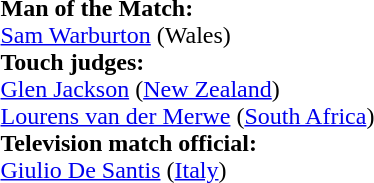<table style="width:100%">
<tr>
<td><br><strong>Man of the Match:</strong>
<br><a href='#'>Sam Warburton</a> (Wales)<br><strong>Touch judges:</strong>
<br><a href='#'>Glen Jackson</a> (<a href='#'>New Zealand</a>)
<br><a href='#'>Lourens van der Merwe</a> (<a href='#'>South Africa</a>)
<br><strong>Television match official:</strong>
<br><a href='#'>Giulio De Santis</a> (<a href='#'>Italy</a>)</td>
</tr>
</table>
